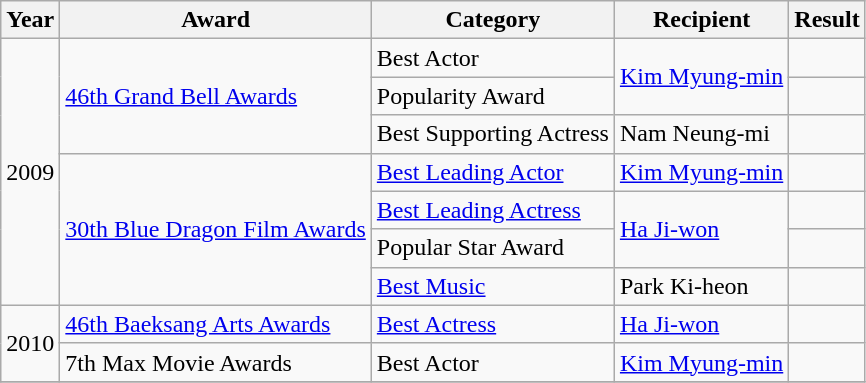<table class="wikitable sortable">
<tr>
<th>Year</th>
<th>Award</th>
<th>Category</th>
<th>Recipient</th>
<th>Result</th>
</tr>
<tr>
<td rowspan=7>2009</td>
<td rowspan=3><a href='#'>46th Grand Bell Awards</a></td>
<td>Best Actor</td>
<td rowspan=2><a href='#'>Kim Myung-min</a></td>
<td></td>
</tr>
<tr>
<td>Popularity Award</td>
<td></td>
</tr>
<tr>
<td>Best Supporting Actress</td>
<td>Nam Neung-mi</td>
<td></td>
</tr>
<tr>
<td rowspan=4><a href='#'>30th Blue Dragon Film Awards</a></td>
<td><a href='#'>Best Leading Actor</a></td>
<td><a href='#'>Kim Myung-min</a></td>
<td></td>
</tr>
<tr>
<td><a href='#'>Best Leading Actress</a></td>
<td rowspan=2><a href='#'>Ha Ji-won</a></td>
<td></td>
</tr>
<tr>
<td>Popular Star Award</td>
<td></td>
</tr>
<tr>
<td><a href='#'>Best Music</a></td>
<td>Park Ki-heon</td>
<td></td>
</tr>
<tr>
<td rowspan=2>2010</td>
<td><a href='#'>46th Baeksang Arts Awards</a></td>
<td><a href='#'>Best Actress</a></td>
<td><a href='#'>Ha Ji-won</a></td>
<td></td>
</tr>
<tr>
<td>7th Max Movie Awards</td>
<td>Best Actor</td>
<td><a href='#'>Kim Myung-min</a></td>
<td></td>
</tr>
<tr>
</tr>
</table>
